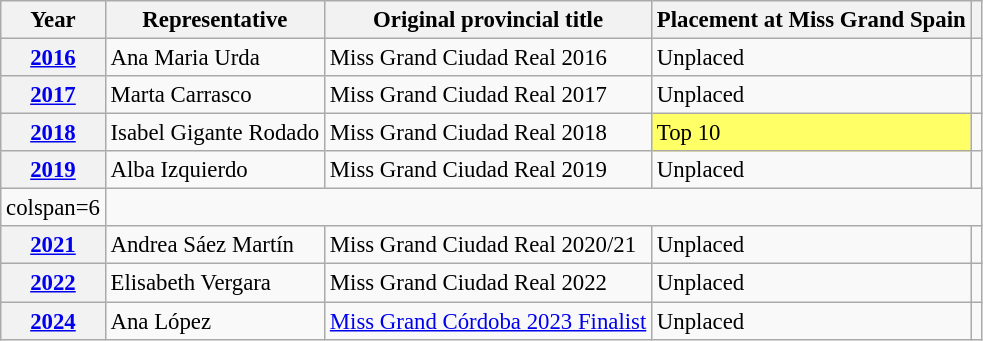<table class="wikitable defaultcenter col2left" style="font-size:95%;">
<tr>
<th>Year</th>
<th>Representative</th>
<th>Original provincial title</th>
<th>Placement at Miss Grand Spain</th>
<th></th>
</tr>
<tr>
<th><a href='#'>2016</a></th>
<td>Ana Maria Urda</td>
<td>Miss Grand Ciudad Real 2016</td>
<td>Unplaced</td>
<td></td>
</tr>
<tr>
<th><a href='#'>2017</a></th>
<td>Marta Carrasco</td>
<td>Miss Grand Ciudad Real 2017</td>
<td>Unplaced</td>
<td></td>
</tr>
<tr>
<th><a href='#'>2018</a></th>
<td>Isabel Gigante Rodado</td>
<td>Miss Grand Ciudad Real 2018</td>
<td bgcolor=#FFFF66>Top 10</td>
<td></td>
</tr>
<tr>
<th><a href='#'>2019</a></th>
<td>Alba Izquierdo</td>
<td>Miss Grand Ciudad Real 2019</td>
<td>Unplaced</td>
<td></td>
</tr>
<tr>
<td>colspan=6 </td>
</tr>
<tr>
<th><a href='#'>2021</a></th>
<td>Andrea Sáez Martín</td>
<td>Miss Grand Ciudad Real 2020/21</td>
<td>Unplaced</td>
<td></td>
</tr>
<tr>
<th><a href='#'>2022</a></th>
<td>Elisabeth Vergara</td>
<td>Miss Grand Ciudad Real 2022</td>
<td>Unplaced</td>
<td></td>
</tr>
<tr>
<th><a href='#'>2024</a></th>
<td>Ana López</td>
<td><a href='#'>Miss Grand Córdoba 2023 Finalist</a></td>
<td>Unplaced</td>
<td></td>
</tr>
</table>
